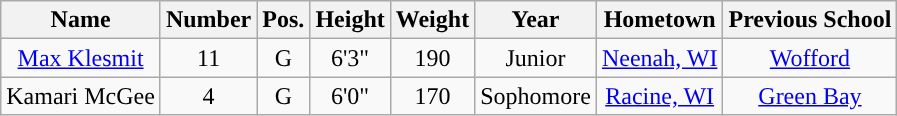<table class="wikitable sortable" style="text-align: center">
<tr align=center>
<th>Name</th>
<th>Number</th>
<th>Pos.</th>
<th>Height</th>
<th>Weight</th>
<th>Year</th>
<th>Hometown</th>
<th>Previous School</th>
</tr>
<tr>
<td><a href='#'>Max Klesmit</a></td>
<td>11</td>
<td>G</td>
<td>6'3"</td>
<td>190</td>
<td>Junior</td>
<td><a href='#'>Neenah, WI</a></td>
<td><a href='#'>Wofford</a></td>
</tr>
<tr>
<td>Kamari McGee</td>
<td>4</td>
<td>G</td>
<td>6'0"</td>
<td>170</td>
<td>Sophomore</td>
<td><a href='#'>Racine, WI</a></td>
<td><a href='#'>Green Bay</a></td>
</tr>
</table>
